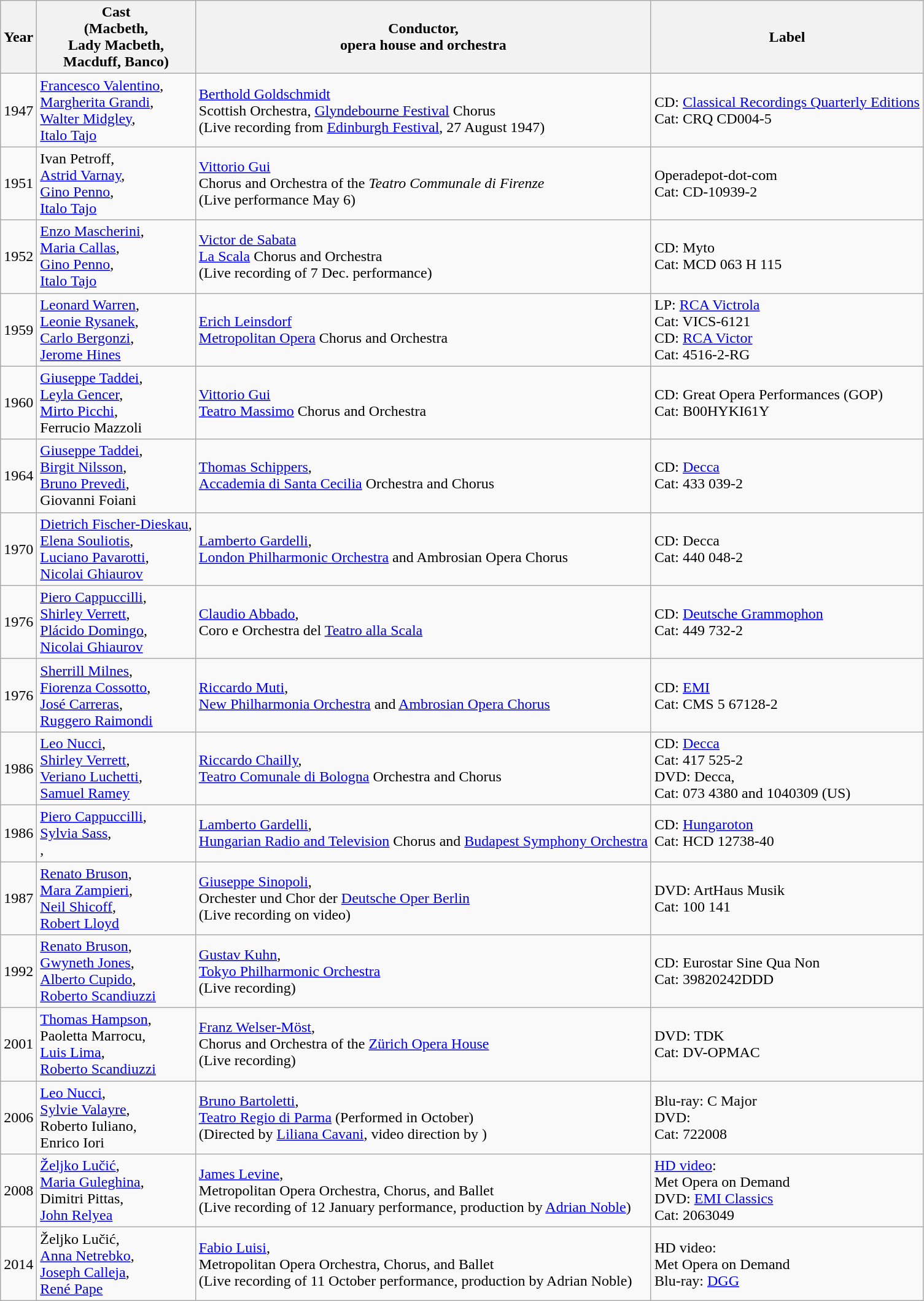<table class="wikitable">
<tr>
<th>Year</th>
<th>Cast<br>(Macbeth,<br>Lady Macbeth,<br>Macduff, Banco)</th>
<th>Conductor,<br>opera house and orchestra</th>
<th>Label</th>
</tr>
<tr>
<td>1947</td>
<td><a href='#'>Francesco Valentino</a>,<br><a href='#'>Margherita Grandi</a>,<br><a href='#'>Walter Midgley</a>,<br><a href='#'>Italo Tajo</a></td>
<td><a href='#'>Berthold Goldschmidt</a><br>Scottish Orchestra, <a href='#'>Glyndebourne Festival</a> Chorus<br>(Live recording from <a href='#'>Edinburgh Festival</a>, 27 August 1947)</td>
<td>CD: <a href='#'>Classical Recordings Quarterly Editions</a><br>Cat: CRQ CD004-5</td>
</tr>
<tr>
<td>1951</td>
<td>Ivan Petroff,<br><a href='#'>Astrid Varnay</a>,<br><a href='#'>Gino Penno</a>,<br><a href='#'>Italo Tajo</a></td>
<td><a href='#'>Vittorio Gui</a><br>Chorus and Orchestra of the <em>Teatro Communale di Firenze</em><br>(Live performance May 6)</td>
<td>Operadepot-dot-com<br>Cat: CD-10939-2</td>
</tr>
<tr>
<td>1952</td>
<td><a href='#'>Enzo Mascherini</a>,<br><a href='#'>Maria Callas</a>,<br><a href='#'>Gino Penno</a>,<br><a href='#'>Italo Tajo</a></td>
<td><a href='#'>Victor de Sabata</a><br><a href='#'>La Scala</a> Chorus and Orchestra<br>(Live recording of 7 Dec. performance)</td>
<td>CD: Myto<br>Cat: MCD 063 H 115</td>
</tr>
<tr>
<td>1959</td>
<td><a href='#'>Leonard Warren</a>,<br><a href='#'>Leonie Rysanek</a>,<br><a href='#'>Carlo Bergonzi</a>,<br><a href='#'>Jerome Hines</a></td>
<td><a href='#'>Erich Leinsdorf</a><br><a href='#'>Metropolitan Opera</a> Chorus and Orchestra</td>
<td>LP: <a href='#'>RCA Victrola</a><br>Cat: VICS-6121<br>CD: <a href='#'>RCA Victor</a><br>Cat: 4516-2-RG</td>
</tr>
<tr>
<td>1960</td>
<td><a href='#'>Giuseppe Taddei</a>,<br><a href='#'>Leyla Gencer</a>,<br><a href='#'>Mirto Picchi</a>,<br>Ferrucio Mazzoli</td>
<td><a href='#'>Vittorio Gui</a><br><a href='#'>Teatro Massimo</a> Chorus and Orchestra</td>
<td>CD: Great Opera Performances (GOP)<br>Cat: B00HYKI61Y</td>
</tr>
<tr>
<td>1964</td>
<td><a href='#'>Giuseppe Taddei</a>,<br><a href='#'>Birgit Nilsson</a>,<br><a href='#'>Bruno Prevedi</a>,<br>Giovanni Foiani</td>
<td><a href='#'>Thomas Schippers</a>,<br><a href='#'>Accademia di Santa Cecilia</a> Orchestra and Chorus</td>
<td>CD: <a href='#'>Decca</a><br>Cat: 433 039-2</td>
</tr>
<tr>
<td>1970</td>
<td><a href='#'>Dietrich Fischer-Dieskau</a>,<br><a href='#'>Elena Souliotis</a>,<br><a href='#'>Luciano Pavarotti</a>,<br><a href='#'>Nicolai Ghiaurov</a></td>
<td><a href='#'>Lamberto Gardelli</a>,<br><a href='#'>London Philharmonic Orchestra</a> and Ambrosian Opera Chorus</td>
<td>CD: Decca<br>Cat: 440 048-2</td>
</tr>
<tr>
<td>1976</td>
<td><a href='#'>Piero Cappuccilli</a>,<br><a href='#'>Shirley Verrett</a>,<br><a href='#'>Plácido Domingo</a>,<br><a href='#'>Nicolai Ghiaurov</a></td>
<td><a href='#'>Claudio Abbado</a>,<br>Coro e Orchestra del <a href='#'>Teatro alla Scala</a></td>
<td>CD: <a href='#'>Deutsche Grammophon</a><br>Cat: 449 732-2</td>
</tr>
<tr>
<td>1976</td>
<td><a href='#'>Sherrill Milnes</a>,<br><a href='#'>Fiorenza Cossotto</a>,<br><a href='#'>José Carreras</a>,<br><a href='#'>Ruggero Raimondi</a></td>
<td><a href='#'>Riccardo Muti</a>,<br><a href='#'>New Philharmonia Orchestra</a> and <a href='#'>Ambrosian Opera Chorus</a></td>
<td>CD: <a href='#'>EMI</a><br>Cat: CMS 5 67128-2</td>
</tr>
<tr>
<td>1986</td>
<td><a href='#'>Leo Nucci</a>,<br><a href='#'>Shirley Verrett</a>,<br><a href='#'>Veriano Luchetti</a>,<br><a href='#'>Samuel Ramey</a></td>
<td><a href='#'>Riccardo Chailly</a>,<br><a href='#'>Teatro Comunale di Bologna</a> Orchestra and Chorus</td>
<td>CD: <a href='#'>Decca</a><br>Cat: 417 525-2<br>DVD: Decca,<br>Cat: 073 4380 and 1040309 (US)</td>
</tr>
<tr>
<td>1986</td>
<td><a href='#'>Piero Cappuccilli</a>,<br><a href='#'>Sylvia Sass</a>,<br>,<br></td>
<td><a href='#'>Lamberto Gardelli</a>,<br><a href='#'>Hungarian Radio and Television</a> Chorus and <a href='#'>Budapest Symphony Orchestra</a></td>
<td>CD: <a href='#'>Hungaroton</a><br>Cat: HCD 12738-40</td>
</tr>
<tr>
<td>1987</td>
<td><a href='#'>Renato Bruson</a>,<br><a href='#'>Mara Zampieri</a>,<br><a href='#'>Neil Shicoff</a>,<br><a href='#'>Robert Lloyd</a></td>
<td><a href='#'>Giuseppe Sinopoli</a>,<br>Orchester und Chor der <a href='#'>Deutsche Oper Berlin</a><br>(Live recording on video)</td>
<td>DVD: ArtHaus Musik<br>Cat: 100 141</td>
</tr>
<tr>
<td>1992</td>
<td><a href='#'>Renato Bruson</a>,<br><a href='#'>Gwyneth Jones</a>,<br><a href='#'>Alberto Cupido</a>,<br><a href='#'>Roberto Scandiuzzi</a></td>
<td><a href='#'>Gustav Kuhn</a>,<br> <a href='#'>Tokyo Philharmonic Orchestra</a><br>(Live recording)</td>
<td>CD: Eurostar Sine Qua Non<br>Cat: 39820242DDD</td>
</tr>
<tr>
<td>2001</td>
<td><a href='#'>Thomas Hampson</a>,<br>Paoletta Marrocu,<br><a href='#'>Luis Lima</a>,<br><a href='#'>Roberto Scandiuzzi</a></td>
<td><a href='#'>Franz Welser-Möst</a>,<br>Chorus and Orchestra of the <a href='#'>Zürich Opera House</a><br>(Live recording)</td>
<td>DVD: TDK<br>Cat: DV-OPMAC</td>
</tr>
<tr>
<td>2006</td>
<td><a href='#'>Leo Nucci</a>,<br><a href='#'>Sylvie Valayre</a>,<br>Roberto Iuliano,<br>Enrico Iori</td>
<td><a href='#'>Bruno Bartoletti</a>,<br><a href='#'>Teatro Regio di Parma</a> (Performed in October)<br>(Directed by <a href='#'>Liliana Cavani</a>, video direction by )</td>
<td>Blu-ray: C Major<br>DVD:<br>Cat: 722008</td>
</tr>
<tr>
<td>2008</td>
<td><a href='#'>Željko Lučić</a>,<br><a href='#'>Maria Guleghina</a>,<br>Dimitri Pittas,<br><a href='#'>John Relyea</a><br></td>
<td><a href='#'>James Levine</a>,<br>Metropolitan Opera Orchestra, Chorus, and Ballet<br>(Live recording of 12 January performance, production by <a href='#'>Adrian Noble</a>)</td>
<td><a href='#'>HD video</a>:<br>Met Opera on Demand<br>DVD: <a href='#'>EMI Classics</a><br>Cat: 2063049</td>
</tr>
<tr>
<td>2014</td>
<td>Željko Lučić,<br><a href='#'>Anna Netrebko</a>,<br><a href='#'>Joseph Calleja</a>,<br><a href='#'>René Pape</a><br></td>
<td><a href='#'>Fabio Luisi</a>,<br>Metropolitan Opera Orchestra, Chorus, and Ballet<br>(Live recording of 11 October performance, production by Adrian Noble)</td>
<td>HD video:<br>Met Opera on Demand<br>Blu-ray: <a href='#'>DGG</a></td>
</tr>
</table>
